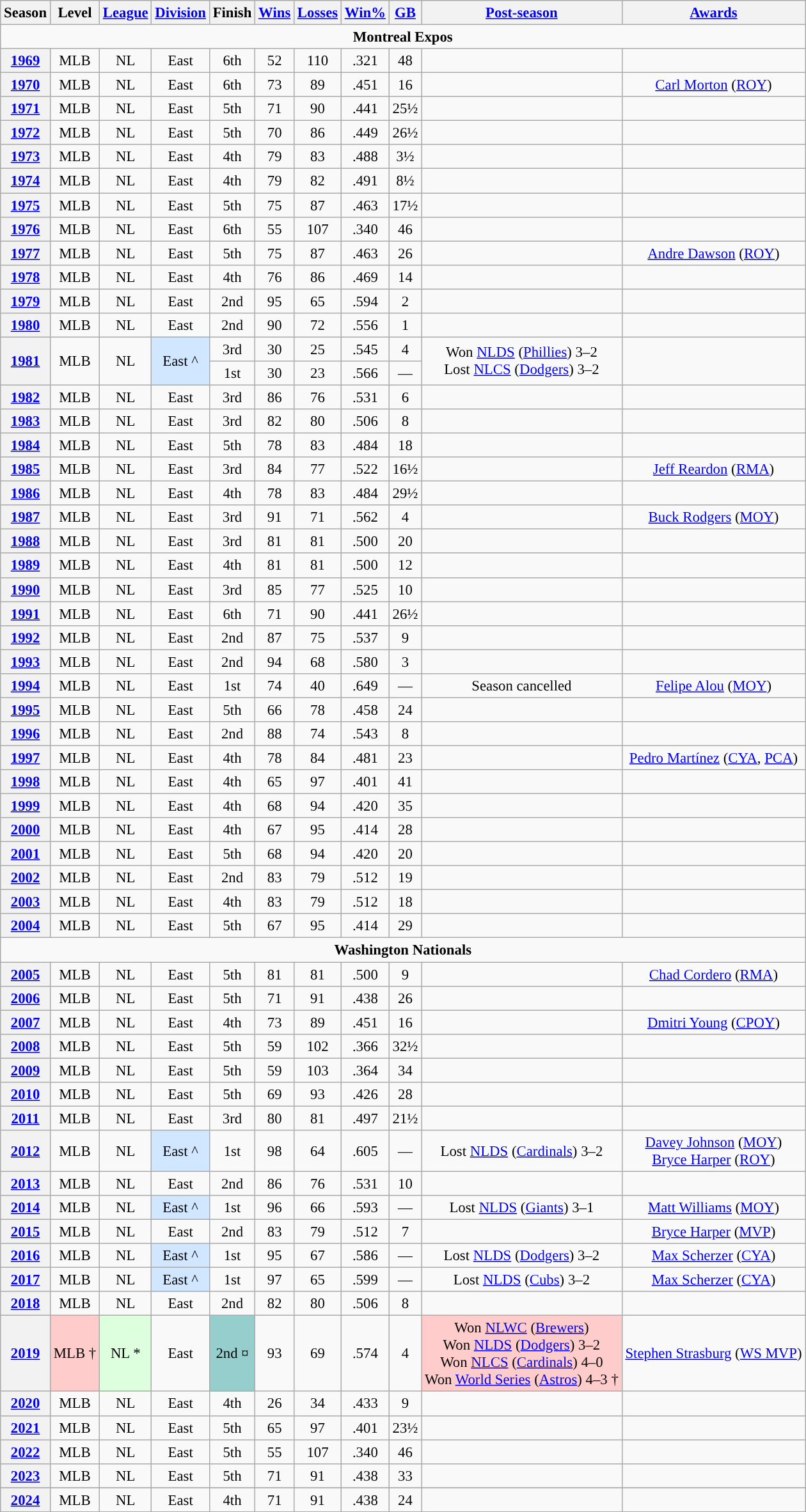<table class="wikitable plainrowheaders" style="text-align:center; font-size:95%">
<tr>
<th scope="col">Season</th>
<th scope-"col">Level</th>
<th scope="col"><a href='#'>League</a></th>
<th scope="col"><a href='#'>Division</a></th>
<th scope="col">Finish</th>
<th scope="col"><a href='#'>Wins</a></th>
<th scope="col"><a href='#'>Losses</a></th>
<th scope="col"><a href='#'>Win%</a></th>
<th scope="col"><a href='#'>GB</a></th>
<th scope="col"><a href='#'>Post-season</a></th>
<th scope="col"><a href='#'>Awards</a></th>
</tr>
<tr>
<td align="center" colspan="11"><strong>Montreal Expos</strong></td>
</tr>
<tr>
<th scope="row" style="text-align:center;"><a href='#'>1969</a></th>
<td>MLB</td>
<td>NL</td>
<td>East</td>
<td>6th</td>
<td>52</td>
<td>110</td>
<td>.321</td>
<td>48</td>
<td></td>
<td></td>
</tr>
<tr>
<th scope="row" style="text-align:center;"><a href='#'>1970</a></th>
<td>MLB</td>
<td>NL</td>
<td>East</td>
<td>6th</td>
<td>73</td>
<td>89</td>
<td>.451</td>
<td>16</td>
<td></td>
<td><a href='#'>Carl Morton</a> (<a href='#'>ROY</a>)</td>
</tr>
<tr>
<th scope="row" style="text-align:center;"><a href='#'>1971</a></th>
<td>MLB</td>
<td>NL</td>
<td>East</td>
<td>5th</td>
<td>71</td>
<td>90</td>
<td>.441</td>
<td>25½</td>
<td></td>
<td></td>
</tr>
<tr>
<th scope="row" style="text-align:center;"><a href='#'>1972</a></th>
<td>MLB</td>
<td>NL</td>
<td>East</td>
<td>5th</td>
<td>70</td>
<td>86</td>
<td>.449</td>
<td>26½</td>
<td></td>
<td></td>
</tr>
<tr>
<th scope="row" style="text-align:center;"><a href='#'>1973</a></th>
<td>MLB</td>
<td>NL</td>
<td>East</td>
<td>4th</td>
<td>79</td>
<td>83</td>
<td>.488</td>
<td>3½</td>
<td></td>
<td></td>
</tr>
<tr>
<th scope="row" style="text-align:center;"><a href='#'>1974</a></th>
<td>MLB</td>
<td>NL</td>
<td>East</td>
<td>4th</td>
<td>79</td>
<td>82</td>
<td>.491</td>
<td>8½</td>
<td></td>
<td></td>
</tr>
<tr>
<th scope="row" style="text-align:center;"><a href='#'>1975</a></th>
<td>MLB</td>
<td>NL</td>
<td>East</td>
<td>5th</td>
<td>75</td>
<td>87</td>
<td>.463</td>
<td>17½</td>
<td></td>
<td></td>
</tr>
<tr>
<th scope="row" style="text-align:center;"><a href='#'>1976</a></th>
<td>MLB</td>
<td>NL</td>
<td>East</td>
<td>6th</td>
<td>55</td>
<td>107</td>
<td>.340</td>
<td>46</td>
<td></td>
<td></td>
</tr>
<tr>
<th scope="row" style="text-align:center;"><a href='#'>1977</a></th>
<td>MLB</td>
<td>NL</td>
<td>East</td>
<td>5th</td>
<td>75</td>
<td>87</td>
<td>.463</td>
<td>26</td>
<td></td>
<td><a href='#'>Andre Dawson</a> (<a href='#'>ROY</a>)</td>
</tr>
<tr>
<th scope="row" style="text-align:center;"><a href='#'>1978</a></th>
<td>MLB</td>
<td>NL</td>
<td>East</td>
<td>4th</td>
<td>76</td>
<td>86</td>
<td>.469</td>
<td>14</td>
<td></td>
<td></td>
</tr>
<tr>
<th scope="row" style="text-align:center;"><a href='#'>1979</a></th>
<td>MLB</td>
<td>NL</td>
<td>East</td>
<td>2nd</td>
<td>95</td>
<td>65</td>
<td>.594</td>
<td>2</td>
<td></td>
<td></td>
</tr>
<tr>
<th scope="row" style="text-align:center;"><a href='#'>1980</a></th>
<td>MLB</td>
<td>NL</td>
<td>East</td>
<td>2nd</td>
<td>90</td>
<td>72</td>
<td>.556</td>
<td>1</td>
<td></td>
<td></td>
</tr>
<tr>
<th scope="row" style="text-align:center;" rowspan=2><a href='#'>1981</a></th>
<td rowspan=2>MLB</td>
<td rowspan=2>NL</td>
<td rowspan=2 bgcolor="#D0E7FF">East ^</td>
<td>3rd</td>
<td>30</td>
<td>25</td>
<td>.545</td>
<td>4</td>
<td rowspan=2>Won <a href='#'>NLDS</a> (<a href='#'>Phillies</a>) 3–2<br>Lost <a href='#'>NLCS</a> (<a href='#'>Dodgers</a>) 3–2</td>
<td rowspan=2></td>
</tr>
<tr>
<td>1st</td>
<td>30</td>
<td>23</td>
<td>.566</td>
<td>—</td>
</tr>
<tr>
<th scope="row" style="text-align:center;"><a href='#'>1982</a></th>
<td>MLB</td>
<td>NL</td>
<td>East</td>
<td>3rd</td>
<td>86</td>
<td>76</td>
<td>.531</td>
<td>6</td>
<td></td>
<td></td>
</tr>
<tr>
<th scope="row" style="text-align:center;"><a href='#'>1983</a></th>
<td>MLB</td>
<td>NL</td>
<td>East</td>
<td>3rd</td>
<td>82</td>
<td>80</td>
<td>.506</td>
<td>8</td>
<td></td>
<td></td>
</tr>
<tr>
<th scope="row" style="text-align:center;"><a href='#'>1984</a></th>
<td>MLB</td>
<td>NL</td>
<td>East</td>
<td>5th</td>
<td>78</td>
<td>83</td>
<td>.484</td>
<td>18</td>
<td></td>
<td></td>
</tr>
<tr>
<th scope="row" style="text-align:center;"><a href='#'>1985</a></th>
<td>MLB</td>
<td>NL</td>
<td>East</td>
<td>3rd</td>
<td>84</td>
<td>77</td>
<td>.522</td>
<td>16½</td>
<td></td>
<td><a href='#'>Jeff Reardon</a> (<a href='#'>RMA</a>)</td>
</tr>
<tr>
<th scope="row" style="text-align:center;"><a href='#'>1986</a></th>
<td>MLB</td>
<td>NL</td>
<td>East</td>
<td>4th</td>
<td>78</td>
<td>83</td>
<td>.484</td>
<td>29½</td>
<td></td>
<td></td>
</tr>
<tr>
<th scope="row" style="text-align:center;"><a href='#'>1987</a></th>
<td>MLB</td>
<td>NL</td>
<td>East</td>
<td>3rd</td>
<td>91</td>
<td>71</td>
<td>.562</td>
<td>4</td>
<td></td>
<td><a href='#'>Buck Rodgers</a> (<a href='#'>MOY</a>)</td>
</tr>
<tr>
<th scope="row" style="text-align:center;"><a href='#'>1988</a></th>
<td>MLB</td>
<td>NL</td>
<td>East</td>
<td>3rd</td>
<td>81</td>
<td>81</td>
<td>.500</td>
<td>20</td>
<td></td>
<td></td>
</tr>
<tr>
<th scope="row" style="text-align:center;"><a href='#'>1989</a></th>
<td>MLB</td>
<td>NL</td>
<td>East</td>
<td>4th</td>
<td>81</td>
<td>81</td>
<td>.500</td>
<td>12</td>
<td></td>
<td></td>
</tr>
<tr>
<th scope="row" style="text-align:center;"><a href='#'>1990</a></th>
<td>MLB</td>
<td>NL</td>
<td>East</td>
<td>3rd</td>
<td>85</td>
<td>77</td>
<td>.525</td>
<td>10</td>
<td></td>
<td></td>
</tr>
<tr>
<th scope="row" style="text-align:center;"><a href='#'>1991</a></th>
<td>MLB</td>
<td>NL</td>
<td>East</td>
<td>6th</td>
<td>71</td>
<td>90</td>
<td>.441</td>
<td>26½</td>
<td></td>
<td></td>
</tr>
<tr>
<th scope="row" style="text-align:center;"><a href='#'>1992</a></th>
<td>MLB</td>
<td>NL</td>
<td>East</td>
<td>2nd</td>
<td>87</td>
<td>75</td>
<td>.537</td>
<td>9</td>
<td></td>
<td></td>
</tr>
<tr>
<th scope="row" style="text-align:center;"><a href='#'>1993</a></th>
<td>MLB</td>
<td>NL</td>
<td>East</td>
<td>2nd</td>
<td>94</td>
<td>68</td>
<td>.580</td>
<td>3</td>
<td></td>
<td></td>
</tr>
<tr>
<th scope="row" style="text-align:center;"><a href='#'>1994</a></th>
<td>MLB</td>
<td>NL</td>
<td>East</td>
<td>1st</td>
<td>74</td>
<td>40</td>
<td>.649</td>
<td>—</td>
<td>Season cancelled</td>
<td><a href='#'>Felipe Alou</a> (<a href='#'>MOY</a>)</td>
</tr>
<tr>
<th scope="row" style="text-align:center;"><a href='#'>1995</a></th>
<td>MLB</td>
<td>NL</td>
<td>East</td>
<td>5th</td>
<td>66</td>
<td>78</td>
<td>.458</td>
<td>24</td>
<td></td>
<td></td>
</tr>
<tr>
<th scope="row" style="text-align:center;"><a href='#'>1996</a></th>
<td>MLB</td>
<td>NL</td>
<td>East</td>
<td>2nd</td>
<td>88</td>
<td>74</td>
<td>.543</td>
<td>8</td>
<td></td>
<td></td>
</tr>
<tr>
<th scope="row" style="text-align:center;"><a href='#'>1997</a></th>
<td>MLB</td>
<td>NL</td>
<td>East</td>
<td>4th</td>
<td>78</td>
<td>84</td>
<td>.481</td>
<td>23</td>
<td></td>
<td><a href='#'>Pedro Martínez</a> (<a href='#'>CYA</a>, <a href='#'>PCA</a>) </td>
</tr>
<tr>
<th scope="row" style="text-align:center;"><a href='#'>1998</a></th>
<td>MLB</td>
<td>NL</td>
<td>East</td>
<td>4th</td>
<td>65</td>
<td>97</td>
<td>.401</td>
<td>41</td>
<td></td>
<td></td>
</tr>
<tr>
<th scope="row" style="text-align:center;"><a href='#'>1999</a></th>
<td>MLB</td>
<td>NL</td>
<td>East</td>
<td>4th</td>
<td>68</td>
<td>94</td>
<td>.420</td>
<td>35</td>
<td></td>
<td></td>
</tr>
<tr>
<th scope="row" style="text-align:center;"><a href='#'>2000</a></th>
<td>MLB</td>
<td>NL</td>
<td>East</td>
<td>4th</td>
<td>67</td>
<td>95</td>
<td>.414</td>
<td>28</td>
<td></td>
<td></td>
</tr>
<tr>
<th scope="row" style="text-align:center;"><a href='#'>2001</a></th>
<td>MLB</td>
<td>NL</td>
<td>East</td>
<td>5th</td>
<td>68</td>
<td>94</td>
<td>.420</td>
<td>20</td>
<td></td>
<td></td>
</tr>
<tr>
<th scope="row" style="text-align:center;"><a href='#'>2002</a></th>
<td>MLB</td>
<td>NL</td>
<td>East</td>
<td>2nd</td>
<td>83</td>
<td>79</td>
<td>.512</td>
<td>19</td>
<td></td>
<td></td>
</tr>
<tr>
<th scope="row" style="text-align:center;"><a href='#'>2003</a></th>
<td>MLB</td>
<td>NL</td>
<td>East</td>
<td>4th</td>
<td>83</td>
<td>79</td>
<td>.512</td>
<td>18</td>
<td></td>
<td></td>
</tr>
<tr>
<th scope="row" style="text-align:center;"><a href='#'>2004</a></th>
<td>MLB</td>
<td>NL</td>
<td>East</td>
<td>5th</td>
<td>67</td>
<td>95</td>
<td>.414</td>
<td>29</td>
<td></td>
<td></td>
</tr>
<tr>
<td align="center" colspan="11"><strong>Washington Nationals</strong></td>
</tr>
<tr>
<th scope="row" style="text-align:center;"><a href='#'>2005</a></th>
<td>MLB</td>
<td>NL</td>
<td>East</td>
<td>5th</td>
<td>81</td>
<td>81</td>
<td>.500</td>
<td>9</td>
<td></td>
<td><a href='#'>Chad Cordero</a> (<a href='#'>RMA</a>)</td>
</tr>
<tr>
<th scope="row" style="text-align:center;"><a href='#'>2006</a></th>
<td>MLB</td>
<td>NL</td>
<td>East</td>
<td>5th</td>
<td>71</td>
<td>91</td>
<td>.438</td>
<td>26</td>
<td></td>
<td></td>
</tr>
<tr>
<th scope="row" style="text-align:center;"><a href='#'>2007</a></th>
<td>MLB</td>
<td>NL</td>
<td>East</td>
<td>4th</td>
<td>73</td>
<td>89</td>
<td>.451</td>
<td>16</td>
<td></td>
<td><a href='#'>Dmitri Young</a> (<a href='#'>CPOY</a>)</td>
</tr>
<tr>
<th scope="row" style="text-align:center;"><a href='#'>2008</a></th>
<td>MLB</td>
<td>NL</td>
<td>East</td>
<td>5th</td>
<td>59</td>
<td>102</td>
<td>.366</td>
<td>32½</td>
<td></td>
<td></td>
</tr>
<tr>
<th scope="row" style="text-align:center;"><a href='#'>2009</a></th>
<td>MLB</td>
<td>NL</td>
<td>East</td>
<td>5th</td>
<td>59</td>
<td>103</td>
<td>.364</td>
<td>34</td>
<td></td>
<td></td>
</tr>
<tr>
<th scope="row" style="text-align:center;"><a href='#'>2010</a></th>
<td>MLB</td>
<td>NL</td>
<td>East</td>
<td>5th</td>
<td>69</td>
<td>93</td>
<td>.426</td>
<td>28</td>
<td></td>
<td></td>
</tr>
<tr>
<th scope="row" style="text-align:center;"><a href='#'>2011</a></th>
<td>MLB</td>
<td>NL</td>
<td>East</td>
<td>3rd</td>
<td>80</td>
<td>81</td>
<td>.497</td>
<td>21½</td>
<td></td>
<td></td>
</tr>
<tr>
<th scope="row" style="text-align:center;"><a href='#'>2012</a></th>
<td>MLB</td>
<td>NL</td>
<td bgcolor="#D0E7FF">East ^</td>
<td>1st</td>
<td>98</td>
<td>64</td>
<td>.605</td>
<td>—</td>
<td>Lost <a href='#'>NLDS</a> (<a href='#'>Cardinals</a>) 3–2</td>
<td><a href='#'>Davey Johnson</a> (<a href='#'>MOY</a>)<br><a href='#'>Bryce Harper</a> (<a href='#'>ROY</a>)</td>
</tr>
<tr>
<th scope="row" style="text-align:center;"><a href='#'>2013</a></th>
<td>MLB</td>
<td>NL</td>
<td>East</td>
<td>2nd</td>
<td>86</td>
<td>76</td>
<td>.531</td>
<td>10</td>
<td></td>
<td></td>
</tr>
<tr>
<th scope="row" style="text-align:center;"><a href='#'>2014</a></th>
<td>MLB</td>
<td>NL</td>
<td bgcolor="#D0E7FF">East ^</td>
<td>1st</td>
<td>96</td>
<td>66</td>
<td>.593</td>
<td>—</td>
<td>Lost <a href='#'>NLDS</a> (<a href='#'>Giants</a>) 3–1</td>
<td><a href='#'>Matt Williams</a> (<a href='#'>MOY</a>)</td>
</tr>
<tr>
<th scope="row" style="text-align:center;"><a href='#'>2015</a></th>
<td>MLB</td>
<td>NL</td>
<td>East</td>
<td>2nd</td>
<td>83</td>
<td>79</td>
<td>.512</td>
<td>7</td>
<td></td>
<td><a href='#'>Bryce Harper</a> (<a href='#'>MVP</a>)</td>
</tr>
<tr>
<th scope="row" style="text-align:center;"><a href='#'>2016</a></th>
<td>MLB</td>
<td>NL</td>
<td bgcolor="#D0E7FF">East ^</td>
<td>1st</td>
<td>95</td>
<td>67</td>
<td>.586</td>
<td>—</td>
<td>Lost <a href='#'>NLDS</a> (<a href='#'>Dodgers</a>) 3–2</td>
<td><a href='#'>Max Scherzer</a> (<a href='#'>CYA</a>)</td>
</tr>
<tr>
<th scope="row" style="text-align:center;"><a href='#'>2017</a></th>
<td>MLB</td>
<td>NL</td>
<td bgcolor="#D0E7FF">East ^</td>
<td>1st</td>
<td>97</td>
<td>65</td>
<td>.599</td>
<td>—</td>
<td>Lost <a href='#'>NLDS</a> (<a href='#'>Cubs</a>) 3–2</td>
<td><a href='#'>Max Scherzer</a> (<a href='#'>CYA</a>) </td>
</tr>
<tr>
<th scope="row" style="text-align:center;"><a href='#'>2018</a></th>
<td>MLB</td>
<td>NL</td>
<td>East</td>
<td>2nd</td>
<td>82</td>
<td>80</td>
<td>.506</td>
<td>8</td>
<td></td>
<td></td>
</tr>
<tr>
<th scope="row" style="text-align:center;"><a href='#'>2019</a></th>
<td bgcolor="#FFCCCC">MLB †</td>
<td bgcolor="#ddffdd">NL *</td>
<td>East</td>
<td bgcolor="#96CDCD">2nd ¤</td>
<td>93</td>
<td>69</td>
<td>.574</td>
<td>4</td>
<td bgcolor="#FFCCCC">Won <a href='#'>NLWC</a> (<a href='#'>Brewers</a>)<br> Won <a href='#'>NLDS</a> (<a href='#'>Dodgers</a>) 3–2<br> Won <a href='#'>NLCS</a> (<a href='#'>Cardinals</a>) 4–0<br> Won <a href='#'>World Series</a> (<a href='#'>Astros</a>) 4–3 †</td>
<td><a href='#'>Stephen Strasburg</a> (<a href='#'>WS MVP</a>)</td>
</tr>
<tr>
<th scope="row" style="text-align:center;"><a href='#'>2020</a></th>
<td>MLB</td>
<td>NL</td>
<td>East</td>
<td>4th</td>
<td>26</td>
<td>34</td>
<td>.433</td>
<td>9</td>
<td></td>
<td></td>
</tr>
<tr>
<th scope="row" style="text-align:center;"><a href='#'>2021</a></th>
<td>MLB</td>
<td>NL</td>
<td>East</td>
<td>5th</td>
<td>65</td>
<td>97</td>
<td>.401</td>
<td>23½</td>
<td></td>
<td></td>
</tr>
<tr>
<th scope="row" style="text-align:center;"><a href='#'>2022</a></th>
<td>MLB</td>
<td>NL</td>
<td>East</td>
<td>5th</td>
<td>55</td>
<td>107</td>
<td>.340</td>
<td>46</td>
<td></td>
<td></td>
</tr>
<tr>
<th scope="row" style="text-align:center;"><a href='#'>2023</a></th>
<td>MLB</td>
<td>NL</td>
<td>East</td>
<td>5th</td>
<td>71</td>
<td>91</td>
<td>.438</td>
<td>33</td>
<td></td>
<td></td>
</tr>
<tr>
</tr>
<tr>
<th scope="row" style="text-align:center;"><a href='#'>2024</a></th>
<td>MLB</td>
<td>NL</td>
<td>East</td>
<td>4th</td>
<td>71</td>
<td>91</td>
<td>.438</td>
<td>24</td>
<td></td>
<td></td>
</tr>
<tr>
</tr>
</table>
